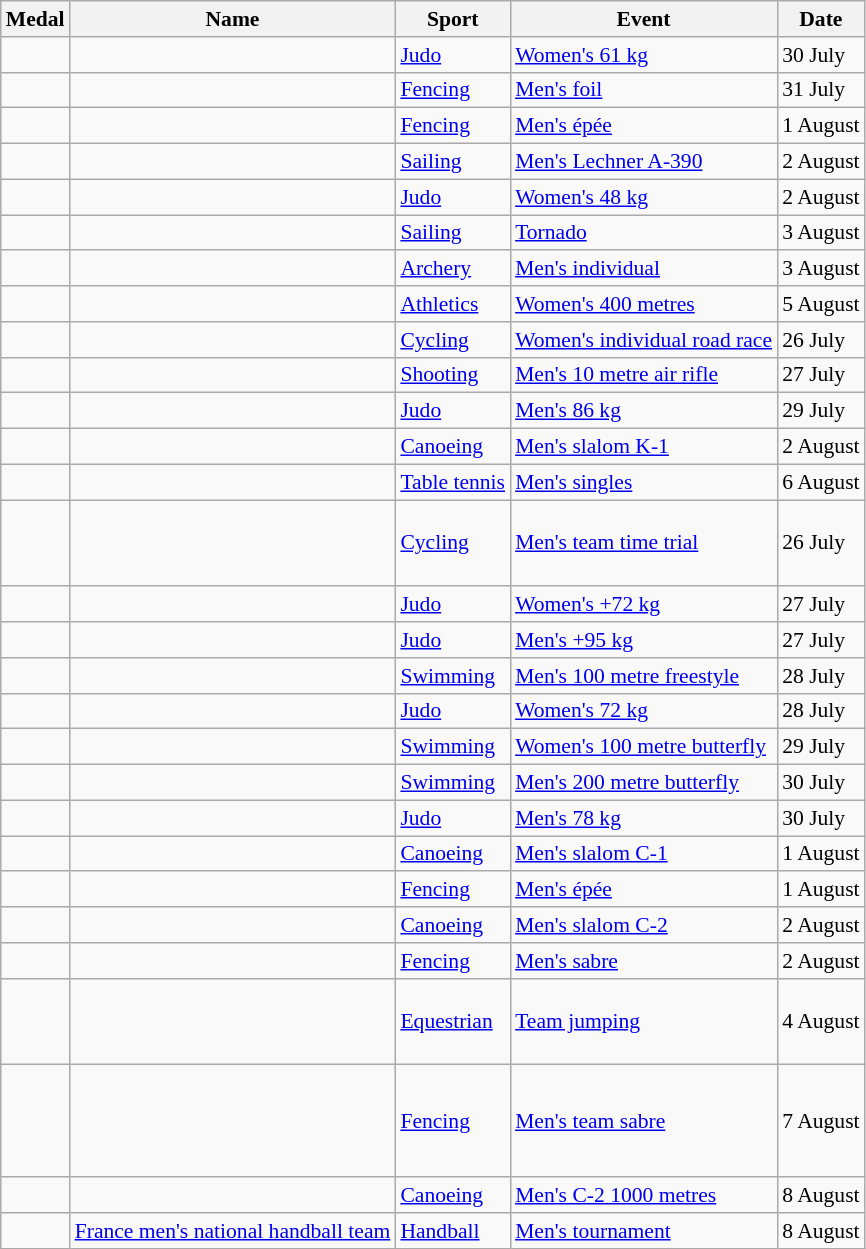<table class="wikitable sortable" style="font-size:90%">
<tr>
<th>Medal</th>
<th>Name</th>
<th>Sport</th>
<th>Event</th>
<th>Date</th>
</tr>
<tr>
<td></td>
<td></td>
<td><a href='#'>Judo</a></td>
<td><a href='#'>Women's 61 kg</a></td>
<td>30 July</td>
</tr>
<tr>
<td></td>
<td></td>
<td><a href='#'>Fencing</a></td>
<td><a href='#'>Men's foil</a></td>
<td>31 July</td>
</tr>
<tr>
<td></td>
<td></td>
<td><a href='#'>Fencing</a></td>
<td><a href='#'>Men's épée</a></td>
<td>1 August</td>
</tr>
<tr>
<td></td>
<td></td>
<td><a href='#'>Sailing</a></td>
<td><a href='#'>Men's Lechner A-390</a></td>
<td>2 August</td>
</tr>
<tr>
<td></td>
<td></td>
<td><a href='#'>Judo</a></td>
<td><a href='#'>Women's 48 kg</a></td>
<td>2 August</td>
</tr>
<tr>
<td></td>
<td><br></td>
<td><a href='#'>Sailing</a></td>
<td><a href='#'>Tornado</a></td>
<td>3 August</td>
</tr>
<tr>
<td></td>
<td></td>
<td><a href='#'>Archery</a></td>
<td><a href='#'>Men's individual</a></td>
<td>3 August</td>
</tr>
<tr>
<td></td>
<td></td>
<td><a href='#'>Athletics</a></td>
<td><a href='#'>Women's 400 metres</a></td>
<td>5 August</td>
</tr>
<tr>
<td></td>
<td></td>
<td><a href='#'>Cycling</a></td>
<td><a href='#'>Women's individual road race</a></td>
<td>26 July</td>
</tr>
<tr>
<td></td>
<td></td>
<td><a href='#'>Shooting</a></td>
<td><a href='#'>Men's 10 metre air rifle</a></td>
<td>27 July</td>
</tr>
<tr>
<td></td>
<td></td>
<td><a href='#'>Judo</a></td>
<td><a href='#'>Men's 86 kg</a></td>
<td>29 July</td>
</tr>
<tr>
<td></td>
<td></td>
<td><a href='#'>Canoeing</a></td>
<td><a href='#'>Men's slalom K-1</a></td>
<td>2 August</td>
</tr>
<tr>
<td></td>
<td></td>
<td><a href='#'>Table tennis</a></td>
<td><a href='#'>Men's singles</a></td>
<td>6 August</td>
</tr>
<tr>
<td></td>
<td><br><br><br></td>
<td><a href='#'>Cycling</a></td>
<td><a href='#'>Men's team time trial</a></td>
<td>26 July</td>
</tr>
<tr>
<td></td>
<td></td>
<td><a href='#'>Judo</a></td>
<td><a href='#'>Women's +72 kg</a></td>
<td>27 July</td>
</tr>
<tr>
<td></td>
<td></td>
<td><a href='#'>Judo</a></td>
<td><a href='#'>Men's +95 kg</a></td>
<td>27 July</td>
</tr>
<tr>
<td></td>
<td></td>
<td><a href='#'>Swimming</a></td>
<td><a href='#'>Men's 100 metre freestyle</a></td>
<td>28 July</td>
</tr>
<tr>
<td></td>
<td></td>
<td><a href='#'>Judo</a></td>
<td><a href='#'>Women's 72 kg</a></td>
<td>28 July</td>
</tr>
<tr>
<td></td>
<td></td>
<td><a href='#'>Swimming</a></td>
<td><a href='#'>Women's 100 metre butterfly</a></td>
<td>29 July</td>
</tr>
<tr>
<td></td>
<td></td>
<td><a href='#'>Swimming</a></td>
<td><a href='#'>Men's 200 metre butterfly</a></td>
<td>30 July</td>
</tr>
<tr>
<td></td>
<td></td>
<td><a href='#'>Judo</a></td>
<td><a href='#'>Men's 78 kg</a></td>
<td>30 July</td>
</tr>
<tr>
<td></td>
<td></td>
<td><a href='#'>Canoeing</a></td>
<td><a href='#'>Men's slalom C-1</a></td>
<td>1 August</td>
</tr>
<tr>
<td></td>
<td></td>
<td><a href='#'>Fencing</a></td>
<td><a href='#'>Men's épée</a></td>
<td>1 August</td>
</tr>
<tr>
<td></td>
<td><br></td>
<td><a href='#'>Canoeing</a></td>
<td><a href='#'>Men's slalom C-2</a></td>
<td>2 August</td>
</tr>
<tr>
<td></td>
<td></td>
<td><a href='#'>Fencing</a></td>
<td><a href='#'>Men's sabre</a></td>
<td>2 August</td>
</tr>
<tr>
<td></td>
<td><br><br><br></td>
<td><a href='#'>Equestrian</a></td>
<td><a href='#'>Team jumping</a></td>
<td>4 August</td>
</tr>
<tr>
<td></td>
<td><br><br><br><br></td>
<td><a href='#'>Fencing</a></td>
<td><a href='#'>Men's team sabre</a></td>
<td>7 August</td>
</tr>
<tr>
<td></td>
<td><br></td>
<td><a href='#'>Canoeing</a></td>
<td><a href='#'>Men's C-2 1000 metres</a></td>
<td>8 August</td>
</tr>
<tr>
<td></td>
<td><a href='#'>France men's national handball team</a><br></td>
<td><a href='#'>Handball</a></td>
<td><a href='#'>Men's tournament</a></td>
<td>8 August</td>
</tr>
</table>
